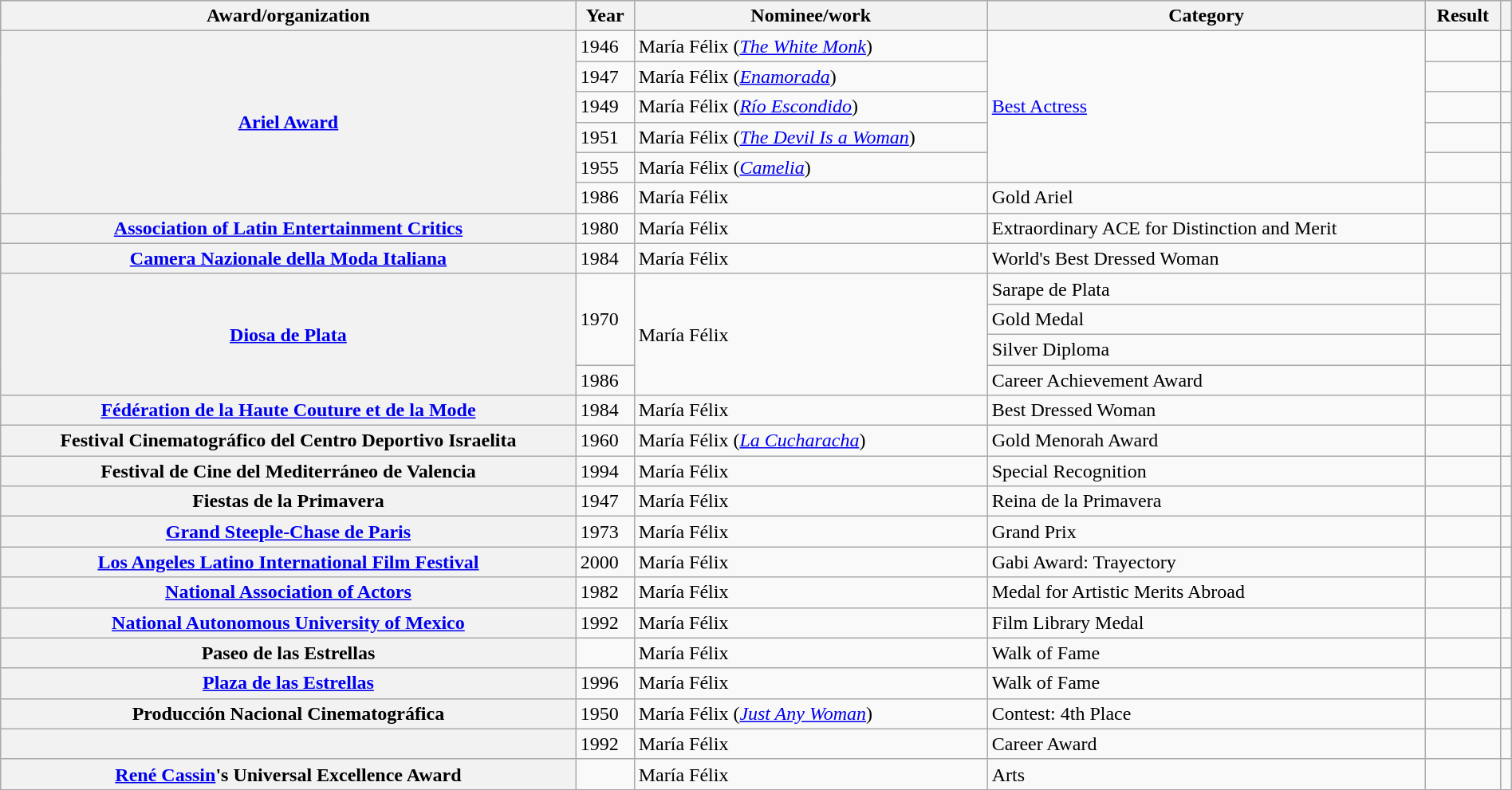<table class="wikitable sortable plainrowheaders" style="width: 100%;">
<tr style="background:#ccc; text-align:center;">
<th scope="col">Award/organization</th>
<th scope="col">Year</th>
<th scope="col">Nominee/work</th>
<th scope="col">Category</th>
<th scope="col">Result</th>
<th scope="col" class="unsortable"></th>
</tr>
<tr>
<th scope="row" rowspan=6><a href='#'>Ariel Award</a></th>
<td>1946</td>
<td>María Félix (<em><a href='#'>The White Monk</a></em>)</td>
<td rowspan="5"><a href='#'>Best Actress</a></td>
<td></td>
<td align="center"></td>
</tr>
<tr>
<td>1947</td>
<td>María Félix (<em><a href='#'>Enamorada</a></em>)</td>
<td></td>
<td align="center"></td>
</tr>
<tr>
<td>1949</td>
<td>María Félix (<em><a href='#'>Río Escondido</a></em>)</td>
<td></td>
<td align="center"></td>
</tr>
<tr>
<td>1951</td>
<td>María Félix (<em><a href='#'>The Devil Is a Woman</a></em>)</td>
<td></td>
<td align="center"></td>
</tr>
<tr>
<td>1955</td>
<td>María Félix (<em><a href='#'>Camelia</a></em>)</td>
<td></td>
<td align="center"></td>
</tr>
<tr>
<td>1986</td>
<td>María Félix</td>
<td>Gold Ariel</td>
<td></td>
<td align="center"></td>
</tr>
<tr>
<th scope="row"><a href='#'>Association of Latin Entertainment Critics</a>  </th>
<td>1980</td>
<td>María Félix</td>
<td>Extraordinary ACE for Distinction and Merit</td>
<td></td>
<td align="center"></td>
</tr>
<tr>
<th scope="row"><a href='#'>Camera Nazionale della Moda Italiana</a></th>
<td>1984</td>
<td>María Félix</td>
<td>World's Best Dressed Woman</td>
<td></td>
<td align="center"></td>
</tr>
<tr>
<th scope="row" rowspan=4><a href='#'>Diosa de Plata</a> </th>
<td rowspan="3">1970</td>
<td rowspan="4">María Félix</td>
<td>Sarape de Plata </td>
<td></td>
<td align="center" rowspan=3></td>
</tr>
<tr>
<td>Gold Medal</td>
<td></td>
</tr>
<tr>
<td>Silver Diploma</td>
<td></td>
</tr>
<tr>
<td>1986</td>
<td>Career Achievement Award</td>
<td></td>
<td align="center"></td>
</tr>
<tr>
<th scope="row"><a href='#'>Fédération de la Haute Couture et de la Mode</a></th>
<td>1984</td>
<td>María Félix</td>
<td>Best Dressed Woman</td>
<td></td>
<td align="center"></td>
</tr>
<tr>
<th scope="row">Festival Cinematográfico del Centro Deportivo Israelita</th>
<td>1960</td>
<td>María Félix (<em><a href='#'>La Cucharacha</a></em>)</td>
<td>Gold Menorah Award</td>
<td></td>
<td align="center"></td>
</tr>
<tr>
<th scope="row">Festival de Cine del Mediterráneo de Valencia</th>
<td>1994</td>
<td>María Félix</td>
<td>Special Recognition</td>
<td></td>
<td align="center"></td>
</tr>
<tr>
<th scope="row">Fiestas de la Primavera</th>
<td>1947</td>
<td>María Félix</td>
<td>Reina de la Primavera </td>
<td></td>
<td align="center"></td>
</tr>
<tr>
<th scope="row"><a href='#'>Grand Steeple-Chase de Paris</a></th>
<td>1973</td>
<td>María Félix</td>
<td>Grand Prix</td>
<td></td>
<td align="center"></td>
</tr>
<tr>
<th scope="row"><a href='#'>Los Angeles Latino International Film Festival</a></th>
<td>2000</td>
<td>María Félix</td>
<td>Gabi Award: Trayectory</td>
<td></td>
<td align="center"></td>
</tr>
<tr>
<th scope="row"><a href='#'>National Association of Actors</a> </th>
<td>1982</td>
<td>María Félix</td>
<td>Medal for Artistic Merits Abroad</td>
<td></td>
<td align="center"></td>
</tr>
<tr>
<th scope="row"><a href='#'>National Autonomous University of Mexico</a></th>
<td>1992</td>
<td>María Félix</td>
<td>Film Library Medal</td>
<td></td>
<td align="center"></td>
</tr>
<tr>
<th scope="row">Paseo de las Estrellas </th>
<td></td>
<td>María Félix</td>
<td>Walk of Fame</td>
<td></td>
<td align="center"></td>
</tr>
<tr>
<th scope="row"><a href='#'>Plaza de las Estrellas</a></th>
<td>1996</td>
<td>María Félix</td>
<td>Walk of Fame</td>
<td></td>
<td align="center"></td>
</tr>
<tr>
<th scope="row">Producción Nacional Cinematográfica </th>
<td>1950</td>
<td>María Félix (<em><a href='#'>Just Any Woman</a></em>)</td>
<td>Contest: 4th Place</td>
<td></td>
<td align="center"></td>
</tr>
<tr>
<th scope="row"> </th>
<td>1992</td>
<td>María Félix</td>
<td>Career Award</td>
<td></td>
<td align="center"></td>
</tr>
<tr>
<th scope="row"><a href='#'>René Cassin</a>'s Universal Excellence Award</th>
<td></td>
<td>María Félix</td>
<td>Arts</td>
<td></td>
<td align="center"></td>
</tr>
</table>
